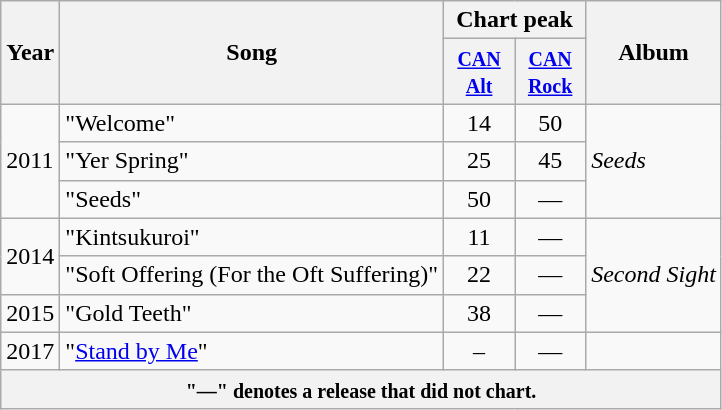<table class="wikitable">
<tr>
<th rowspan="2">Year</th>
<th rowspan="2">Song</th>
<th colspan="2">Chart peak</th>
<th rowspan="2">Album</th>
</tr>
<tr>
<th width="40"><small><a href='#'>CAN<br>Alt</a></small><br></th>
<th width="40"><small><a href='#'>CAN<br>Rock</a></small><br></th>
</tr>
<tr>
<td rowspan="3">2011</td>
<td>"Welcome"</td>
<td align="center">14</td>
<td align="center">50</td>
<td rowspan="3"><em>Seeds</em></td>
</tr>
<tr>
<td>"Yer Spring"</td>
<td align="center">25</td>
<td align="center">45</td>
</tr>
<tr>
<td>"Seeds"</td>
<td align="center">50</td>
<td align="center">—</td>
</tr>
<tr>
<td rowspan="2">2014</td>
<td>"Kintsukuroi"</td>
<td align="center">11</td>
<td align="center">—</td>
<td rowspan="3"><em>Second Sight</em></td>
</tr>
<tr>
<td>"Soft Offering (For the Oft Suffering)"</td>
<td align="center">22</td>
<td align="center">—</td>
</tr>
<tr>
<td rowspan="1">2015</td>
<td>"Gold Teeth"</td>
<td align="center">38</td>
<td align="center">—</td>
</tr>
<tr>
<td rowspan="1">2017</td>
<td>"<a href='#'>Stand by Me</a>"</td>
<td align="center">–</td>
<td align="center">—</td>
<td></td>
</tr>
<tr>
<th colspan="10"><small>"—" denotes a release that did not chart.</small></th>
</tr>
</table>
